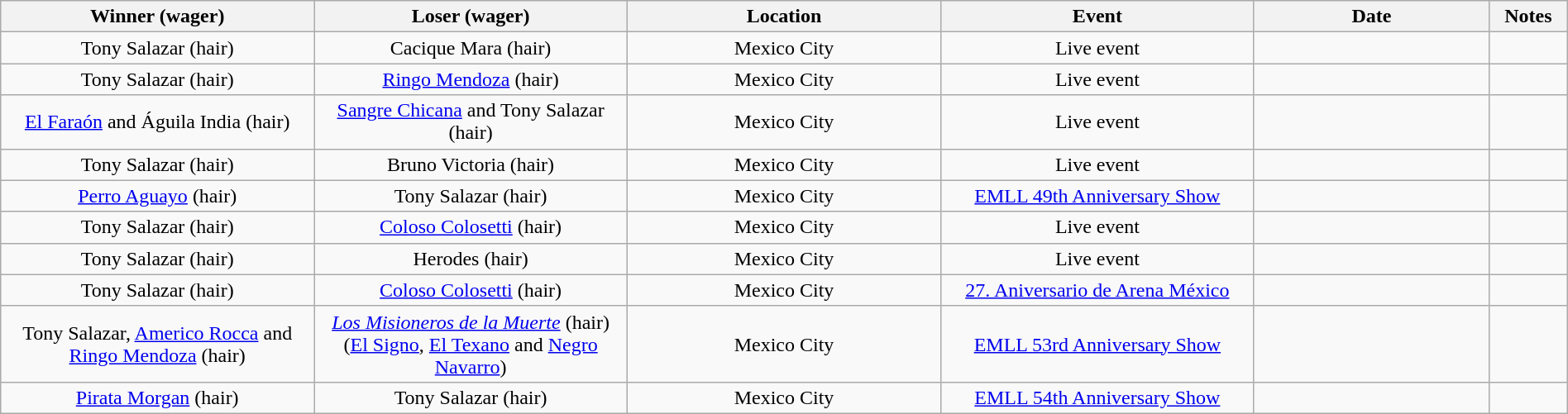<table class="wikitable sortable" width=100%  style="text-align: center">
<tr>
<th width=20% scope="col">Winner (wager)</th>
<th width=20% scope="col">Loser (wager)</th>
<th width=20% scope="col">Location</th>
<th width=20% scope="col">Event</th>
<th width=15% scope="col">Date</th>
<th class="unsortable" width=5% scope="col">Notes</th>
</tr>
<tr>
<td>Tony Salazar (hair)</td>
<td>Cacique Mara (hair)</td>
<td>Mexico City</td>
<td>Live event</td>
<td></td>
<td> </td>
</tr>
<tr>
<td>Tony Salazar (hair)</td>
<td><a href='#'>Ringo Mendoza</a> (hair)</td>
<td>Mexico City</td>
<td>Live event</td>
<td></td>
<td> </td>
</tr>
<tr>
<td><a href='#'>El Faraón</a> and Águila India (hair)</td>
<td><a href='#'>Sangre Chicana</a> and Tony Salazar (hair)</td>
<td>Mexico City</td>
<td>Live event</td>
<td></td>
<td> </td>
</tr>
<tr>
<td>Tony Salazar (hair)</td>
<td>Bruno Victoria (hair)</td>
<td>Mexico City</td>
<td>Live event</td>
<td></td>
<td> </td>
</tr>
<tr>
<td><a href='#'>Perro Aguayo</a> (hair)</td>
<td>Tony Salazar (hair)</td>
<td>Mexico City</td>
<td><a href='#'>EMLL 49th Anniversary Show</a></td>
<td></td>
<td></td>
</tr>
<tr>
<td>Tony Salazar (hair)</td>
<td><a href='#'>Coloso Colosetti</a> (hair)</td>
<td>Mexico City</td>
<td>Live event</td>
<td></td>
<td> </td>
</tr>
<tr>
<td>Tony Salazar (hair)</td>
<td>Herodes (hair)</td>
<td>Mexico City</td>
<td>Live event</td>
<td></td>
<td> </td>
</tr>
<tr>
<td>Tony Salazar (hair)</td>
<td><a href='#'>Coloso Colosetti</a> (hair)</td>
<td>Mexico City</td>
<td><a href='#'>27. Aniversario de Arena México</a></td>
<td></td>
<td></td>
</tr>
<tr>
<td>Tony Salazar, <a href='#'>Americo Rocca</a> and <a href='#'>Ringo Mendoza</a> (hair)</td>
<td><em><a href='#'>Los Misioneros de la Muerte</a></em> (hair)<br>(<a href='#'>El Signo</a>, <a href='#'>El Texano</a> and <a href='#'>Negro Navarro</a>)</td>
<td>Mexico City</td>
<td><a href='#'>EMLL 53rd Anniversary Show</a></td>
<td></td>
<td></td>
</tr>
<tr>
<td><a href='#'>Pirata Morgan</a> (hair)</td>
<td>Tony Salazar (hair)</td>
<td>Mexico City</td>
<td><a href='#'>EMLL 54th Anniversary Show</a></td>
<td></td>
<td></td>
</tr>
</table>
